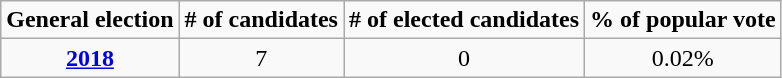<table class="wikitable">
<tr ---->
<td align="center"><strong>General election</strong></td>
<td align="center"><strong># of candidates</strong></td>
<td align="center"><strong># of elected candidates</strong></td>
<td align="center"><strong>% of popular vote</strong></td>
</tr>
<tr ---->
<td align="center"><strong><a href='#'>2018</a></strong></td>
<td align="center">7</td>
<td align="center">0</td>
<td align="center">0.02%</td>
</tr>
</table>
